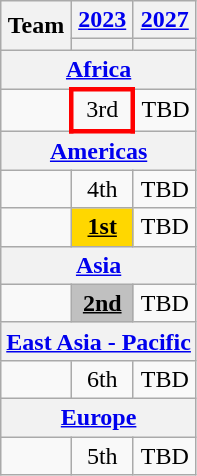<table class="wikitable" style="text-align: center;">
<tr>
<th rowspan=2>Team</th>
<th><a href='#'>2023</a></th>
<th><a href='#'>2027</a></th>
</tr>
<tr>
<th></th>
<th></th>
</tr>
<tr>
<th colspan="3"><a href='#'>Africa</a></th>
</tr>
<tr>
<td align="left"></td>
<td style="border: 3px solid red">3rd</td>
<td>TBD</td>
</tr>
<tr>
<th colspan="3"><a href='#'>Americas</a></th>
</tr>
<tr>
<td align="left"></td>
<td>4th</td>
<td>TBD</td>
</tr>
<tr>
<td align="left"></td>
<td bgcolor=gold><u><strong>1st</strong></u></td>
<td>TBD</td>
</tr>
<tr>
<th colspan="3"><a href='#'>Asia</a></th>
</tr>
<tr>
<td align="left"></td>
<td bgcolor="silver"><u><strong>2nd</strong></u></td>
<td>TBD</td>
</tr>
<tr>
<th colspan="3"><a href='#'>East Asia - Pacific</a></th>
</tr>
<tr>
<td align="left"></td>
<td>6th</td>
<td>TBD</td>
</tr>
<tr>
<th colspan="3"><a href='#'>Europe</a></th>
</tr>
<tr>
<td align="left"></td>
<td>5th</td>
<td>TBD</td>
</tr>
</table>
